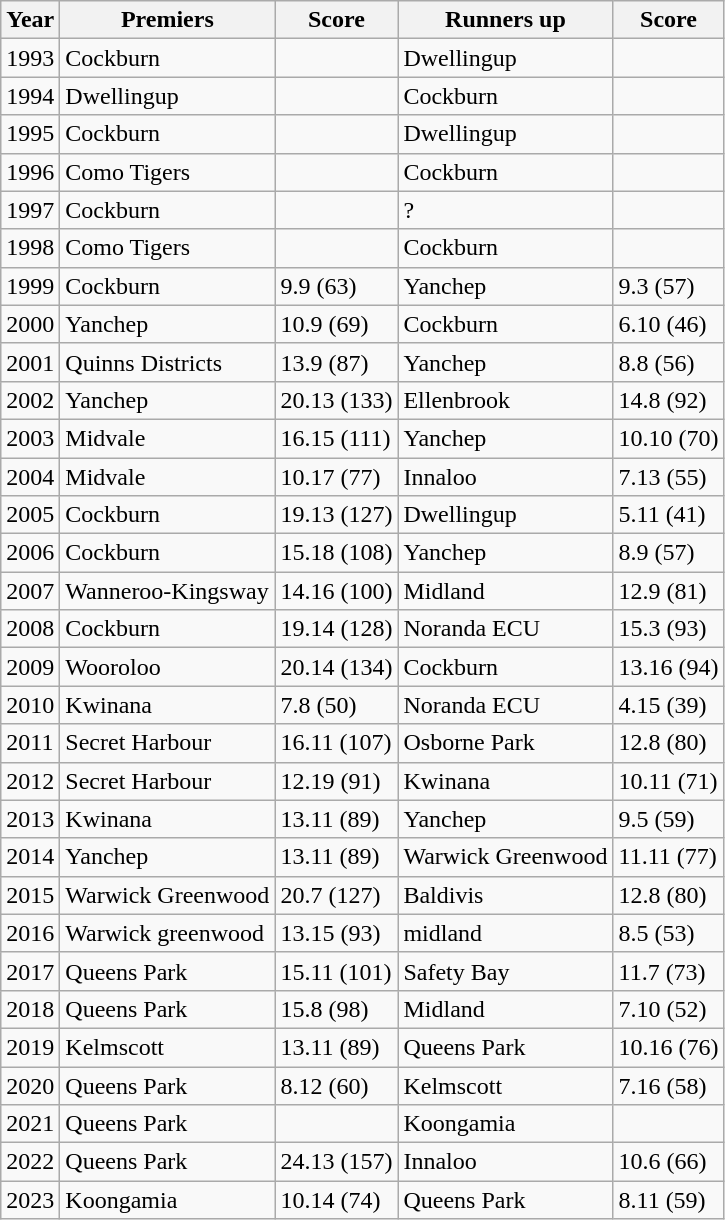<table class="wikitable">
<tr>
<th>Year</th>
<th>Premiers</th>
<th>Score</th>
<th>Runners up</th>
<th>Score</th>
</tr>
<tr>
<td>1993</td>
<td>Cockburn</td>
<td></td>
<td>Dwellingup</td>
<td></td>
</tr>
<tr>
<td>1994</td>
<td>Dwellingup</td>
<td></td>
<td>Cockburn</td>
<td></td>
</tr>
<tr>
<td>1995</td>
<td>Cockburn</td>
<td></td>
<td>Dwellingup</td>
<td></td>
</tr>
<tr>
<td>1996</td>
<td>Como Tigers</td>
<td></td>
<td>Cockburn</td>
<td></td>
</tr>
<tr>
<td>1997</td>
<td>Cockburn</td>
<td></td>
<td>?</td>
<td></td>
</tr>
<tr>
<td>1998</td>
<td>Como Tigers</td>
<td></td>
<td>Cockburn</td>
<td></td>
</tr>
<tr>
<td>1999</td>
<td>Cockburn</td>
<td>9.9 (63)</td>
<td>Yanchep</td>
<td>9.3 (57)</td>
</tr>
<tr>
<td>2000</td>
<td>Yanchep</td>
<td>10.9 (69)</td>
<td>Cockburn</td>
<td>6.10 (46)</td>
</tr>
<tr>
<td>2001</td>
<td>Quinns Districts</td>
<td>13.9 (87)</td>
<td>Yanchep</td>
<td>8.8 (56)</td>
</tr>
<tr>
<td>2002</td>
<td>Yanchep</td>
<td>20.13 (133)</td>
<td>Ellenbrook</td>
<td>14.8 (92)</td>
</tr>
<tr>
<td>2003</td>
<td>Midvale</td>
<td>16.15 (111)</td>
<td>Yanchep</td>
<td>10.10 (70)</td>
</tr>
<tr>
<td>2004</td>
<td>Midvale</td>
<td>10.17 (77)</td>
<td>Innaloo</td>
<td>7.13 (55)</td>
</tr>
<tr>
<td>2005</td>
<td>Cockburn</td>
<td>19.13 (127)</td>
<td>Dwellingup</td>
<td>5.11 (41)</td>
</tr>
<tr>
<td>2006</td>
<td>Cockburn</td>
<td>15.18 (108)</td>
<td>Yanchep</td>
<td>8.9 (57)</td>
</tr>
<tr>
<td>2007</td>
<td>Wanneroo-Kingsway</td>
<td>14.16 (100)</td>
<td>Midland</td>
<td>12.9 (81)</td>
</tr>
<tr>
<td>2008</td>
<td>Cockburn</td>
<td>19.14 (128)</td>
<td>Noranda ECU</td>
<td>15.3 (93)</td>
</tr>
<tr>
<td>2009</td>
<td>Wooroloo</td>
<td>20.14 (134)</td>
<td>Cockburn</td>
<td>13.16 (94)</td>
</tr>
<tr>
<td>2010</td>
<td>Kwinana</td>
<td>7.8 (50)</td>
<td>Noranda ECU</td>
<td>4.15 (39)</td>
</tr>
<tr>
<td>2011</td>
<td>Secret Harbour</td>
<td>16.11 (107)</td>
<td>Osborne Park</td>
<td>12.8 (80)</td>
</tr>
<tr>
<td>2012</td>
<td>Secret Harbour</td>
<td>12.19 (91)</td>
<td>Kwinana</td>
<td>10.11 (71)</td>
</tr>
<tr>
<td>2013</td>
<td>Kwinana</td>
<td>13.11 (89)</td>
<td>Yanchep</td>
<td>9.5 (59)</td>
</tr>
<tr>
<td>2014</td>
<td>Yanchep</td>
<td>13.11 (89)</td>
<td>Warwick Greenwood</td>
<td>11.11 (77)</td>
</tr>
<tr>
<td>2015</td>
<td>Warwick Greenwood</td>
<td>20.7 (127)</td>
<td>Baldivis</td>
<td>12.8 (80)</td>
</tr>
<tr>
<td>2016</td>
<td>Warwick greenwood</td>
<td>13.15 (93)</td>
<td>midland</td>
<td>8.5 (53)</td>
</tr>
<tr>
<td>2017</td>
<td>Queens Park</td>
<td>15.11 (101)</td>
<td>Safety Bay</td>
<td>11.7 (73)</td>
</tr>
<tr>
<td>2018</td>
<td>Queens Park</td>
<td>15.8 (98)</td>
<td>Midland</td>
<td>7.10 (52)</td>
</tr>
<tr>
<td>2019</td>
<td>Kelmscott</td>
<td>13.11 (89)</td>
<td>Queens Park</td>
<td>10.16 (76)</td>
</tr>
<tr>
<td>2020</td>
<td>Queens Park</td>
<td>8.12 (60)</td>
<td>Kelmscott</td>
<td>7.16 (58)</td>
</tr>
<tr>
<td>2021</td>
<td>Queens Park</td>
<td></td>
<td>Koongamia</td>
<td></td>
</tr>
<tr>
<td>2022</td>
<td>Queens Park</td>
<td>24.13 (157)</td>
<td>Innaloo</td>
<td>10.6 (66)</td>
</tr>
<tr>
<td>2023</td>
<td>Koongamia</td>
<td>10.14 (74)</td>
<td>Queens Park</td>
<td>8.11 (59)</td>
</tr>
</table>
